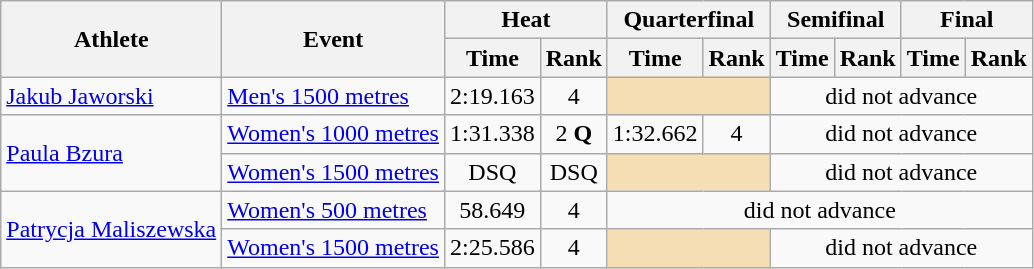<table class="wikitable">
<tr>
<th rowspan="2">Athlete</th>
<th rowspan="2">Event</th>
<th colspan="2">Heat</th>
<th colspan="2">Quarterfinal</th>
<th colspan="2">Semifinal</th>
<th colspan="2">Final</th>
</tr>
<tr>
<th>Time</th>
<th>Rank</th>
<th>Time</th>
<th>Rank</th>
<th>Time</th>
<th>Rank</th>
<th>Time</th>
<th>Rank</th>
</tr>
<tr>
<td><a href='#'>Jakub Jaworski</a></td>
<td><a href='#'>Men's 1500 metres</a></td>
<td align="center">2:19.163</td>
<td align="center">4</td>
<td align="center" colspan=2 bgcolor=wheat></td>
<td align="center" colspan=5>did not advance</td>
</tr>
<tr>
<td rowspan=2><a href='#'>Paula Bzura</a></td>
<td><a href='#'>Women's 1000 metres</a></td>
<td align="center">1:31.338</td>
<td align="center">2 <strong>Q</strong></td>
<td align="center">1:32.662</td>
<td align="center">4</td>
<td align="center" colspan=4>did not advance</td>
</tr>
<tr>
<td><a href='#'>Women's 1500 metres</a></td>
<td align="center">DSQ</td>
<td align="center">DSQ</td>
<td align="center" colspan=2 bgcolor=wheat></td>
<td align="center" colspan=4>did not advance</td>
</tr>
<tr>
<td rowspan=2><a href='#'>Patrycja Maliszewska</a></td>
<td><a href='#'>Women's 500 metres</a></td>
<td align="center">58.649</td>
<td align="center">4</td>
<td align="center" colspan=6>did not advance</td>
</tr>
<tr>
<td><a href='#'>Women's 1500 metres</a></td>
<td align="center">2:25.586</td>
<td align="center">4</td>
<td align="center" colspan=2 bgcolor=wheat></td>
<td align="center" colspan=4>did not advance</td>
</tr>
</table>
